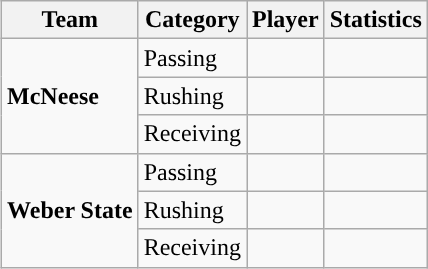<table class="wikitable" style="float: right;">
<tr>
<th>Team</th>
<th>Category</th>
<th>Player</th>
<th>Statistics</th>
</tr>
<tr>
<td rowspan=3><strong>McNeese</strong></td>
<td>Passing</td>
<td></td>
<td></td>
</tr>
<tr>
<td>Rushing</td>
<td></td>
<td></td>
</tr>
<tr>
<td>Receiving</td>
<td></td>
<td></td>
</tr>
<tr>
<td rowspan=3><strong>Weber State</strong></td>
<td>Passing</td>
<td></td>
<td></td>
</tr>
<tr>
<td>Rushing</td>
<td></td>
<td></td>
</tr>
<tr>
<td>Receiving</td>
<td></td>
<td></td>
</tr>
</table>
